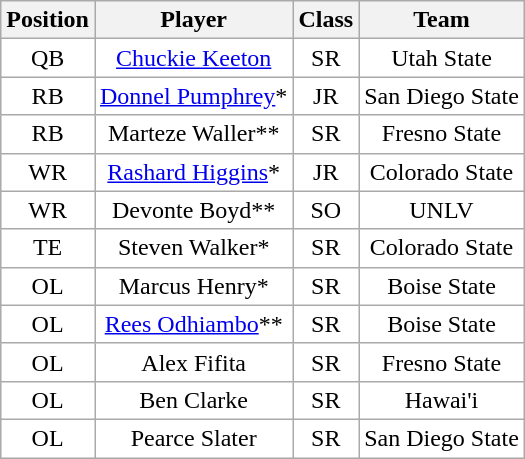<table class="wikitable sortable">
<tr>
<th>Position</th>
<th>Player</th>
<th>Class</th>
<th>Team</th>
</tr>
<tr style="text-align:center;">
<td style="background:white">QB</td>
<td style="background:white"><a href='#'>Chuckie Keeton</a></td>
<td style="background:white">SR</td>
<td style="background:white">Utah State</td>
</tr>
<tr style="text-align:center;">
<td style="background:white">RB</td>
<td style="background:white"><a href='#'>Donnel Pumphrey</a>*</td>
<td style="background:white">JR</td>
<td style="background:white">San Diego State</td>
</tr>
<tr style="text-align:center;">
<td style="background:white">RB</td>
<td style="background:white">Marteze Waller**</td>
<td style="background:white">SR</td>
<td style="background:white">Fresno State</td>
</tr>
<tr style="text-align:center;">
<td style="background:white">WR</td>
<td style="background:white"><a href='#'>Rashard Higgins</a>*</td>
<td style="background:white">JR</td>
<td style="background:white">Colorado State</td>
</tr>
<tr style="text-align:center;">
<td style="background:white">WR</td>
<td style="background:white">Devonte Boyd**</td>
<td style="background:white">SO</td>
<td style="background:white">UNLV</td>
</tr>
<tr style="text-align:center;">
<td style="background:white">TE</td>
<td style="background:white">Steven Walker*</td>
<td style="background:white">SR</td>
<td style="background:white">Colorado State</td>
</tr>
<tr style="text-align:center;">
<td style="background:white">OL</td>
<td style="background:white">Marcus Henry*</td>
<td style="background:white">SR</td>
<td style="background:white">Boise State</td>
</tr>
<tr style="text-align:center;">
<td style="background:white">OL</td>
<td style="background:white"><a href='#'>Rees Odhiambo</a>**</td>
<td style="background:white">SR</td>
<td style="background:white">Boise State</td>
</tr>
<tr style="text-align:center;">
<td style="background:white">OL</td>
<td style="background:white">Alex Fifita</td>
<td style="background:white">SR</td>
<td style="background:white">Fresno State</td>
</tr>
<tr style="text-align:center;">
<td style="background:white">OL</td>
<td style="background:white">Ben Clarke</td>
<td style="background:white">SR</td>
<td style="background:white">Hawai'i</td>
</tr>
<tr style="text-align:center;">
<td style="background:white">OL</td>
<td style="background:white">Pearce Slater</td>
<td style="background:white">SR</td>
<td style="background:white">San Diego State</td>
</tr>
</table>
